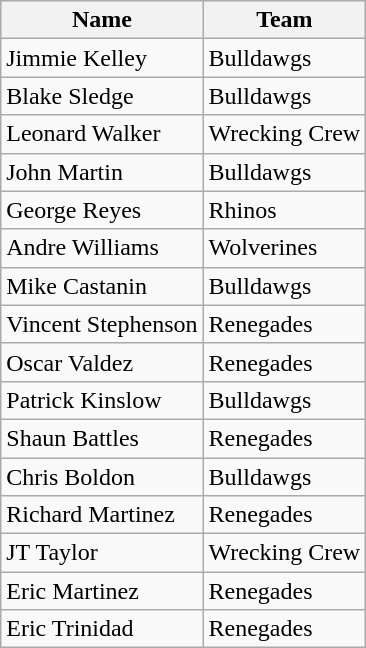<table class="wikitable">
<tr>
<th>Name</th>
<th>Team</th>
</tr>
<tr>
<td>Jimmie Kelley</td>
<td>Bulldawgs</td>
</tr>
<tr>
<td>Blake Sledge</td>
<td>Bulldawgs</td>
</tr>
<tr>
<td>Leonard Walker</td>
<td>Wrecking Crew</td>
</tr>
<tr>
<td>John Martin</td>
<td>Bulldawgs</td>
</tr>
<tr>
<td>George Reyes</td>
<td>Rhinos</td>
</tr>
<tr>
<td>Andre Williams</td>
<td>Wolverines</td>
</tr>
<tr>
<td>Mike Castanin</td>
<td>Bulldawgs</td>
</tr>
<tr>
<td>Vincent Stephenson</td>
<td>Renegades</td>
</tr>
<tr>
<td>Oscar Valdez</td>
<td>Renegades</td>
</tr>
<tr>
<td>Patrick Kinslow</td>
<td>Bulldawgs</td>
</tr>
<tr>
<td>Shaun Battles</td>
<td>Renegades</td>
</tr>
<tr>
<td>Chris Boldon</td>
<td>Bulldawgs</td>
</tr>
<tr>
<td>Richard Martinez</td>
<td>Renegades</td>
</tr>
<tr>
<td>JT Taylor</td>
<td>Wrecking Crew</td>
</tr>
<tr>
<td>Eric Martinez</td>
<td>Renegades</td>
</tr>
<tr>
<td>Eric Trinidad</td>
<td>Renegades</td>
</tr>
</table>
